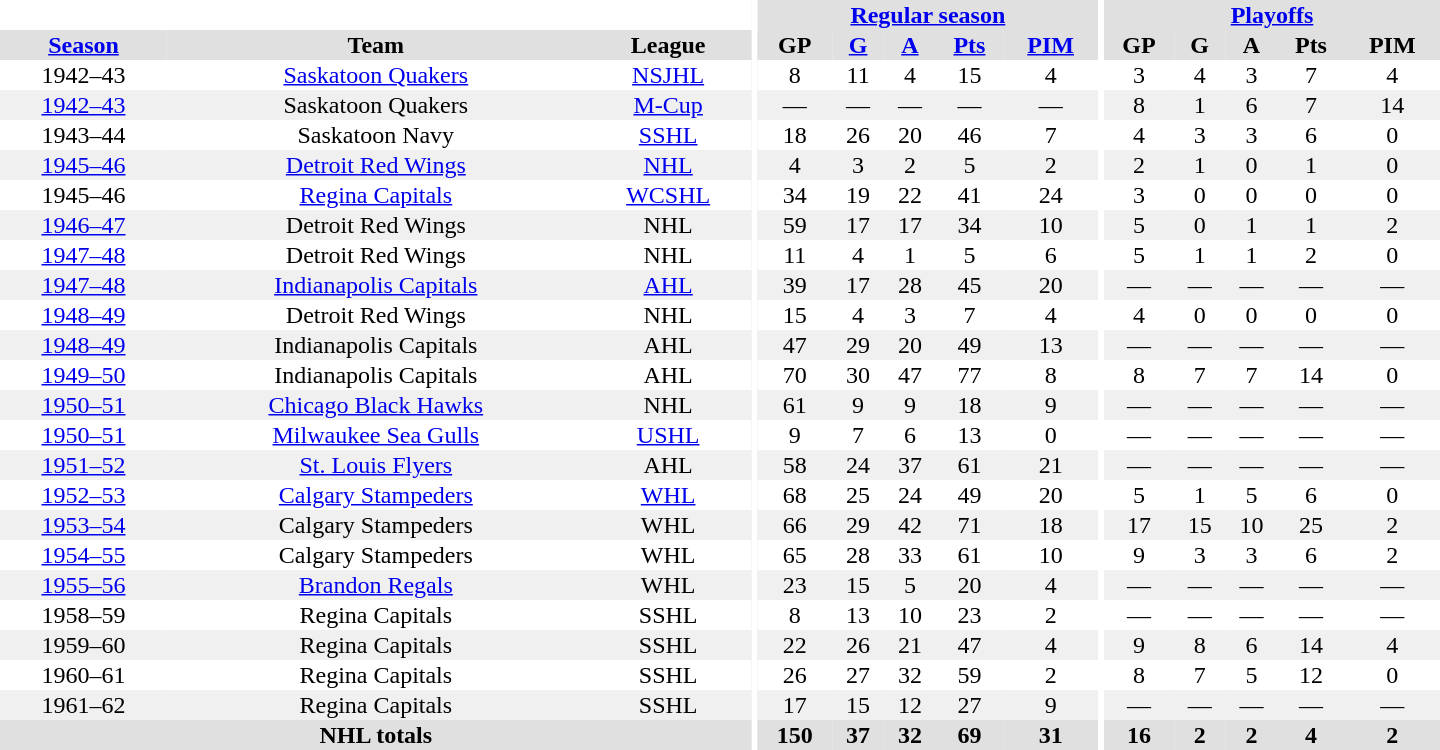<table border="0" cellpadding="1" cellspacing="0" style="text-align:center; width:60em">
<tr bgcolor="#e0e0e0">
<th colspan="3" bgcolor="#ffffff"></th>
<th rowspan="100" bgcolor="#ffffff"></th>
<th colspan="5"><a href='#'>Regular season</a></th>
<th rowspan="100" bgcolor="#ffffff"></th>
<th colspan="5"><a href='#'>Playoffs</a></th>
</tr>
<tr bgcolor="#e0e0e0">
<th><a href='#'>Season</a></th>
<th>Team</th>
<th>League</th>
<th>GP</th>
<th><a href='#'>G</a></th>
<th><a href='#'>A</a></th>
<th><a href='#'>Pts</a></th>
<th><a href='#'>PIM</a></th>
<th>GP</th>
<th>G</th>
<th>A</th>
<th>Pts</th>
<th>PIM</th>
</tr>
<tr>
<td>1942–43</td>
<td><a href='#'>Saskatoon Quakers</a></td>
<td><a href='#'>NSJHL</a></td>
<td>8</td>
<td>11</td>
<td>4</td>
<td>15</td>
<td>4</td>
<td>3</td>
<td>4</td>
<td>3</td>
<td>7</td>
<td>4</td>
</tr>
<tr bgcolor="#f0f0f0">
<td><a href='#'>1942–43</a></td>
<td>Saskatoon Quakers</td>
<td><a href='#'>M-Cup</a></td>
<td>—</td>
<td>—</td>
<td>—</td>
<td>—</td>
<td>—</td>
<td>8</td>
<td>1</td>
<td>6</td>
<td>7</td>
<td>14</td>
</tr>
<tr>
<td>1943–44</td>
<td>Saskatoon Navy</td>
<td><a href='#'>SSHL</a></td>
<td>18</td>
<td>26</td>
<td>20</td>
<td>46</td>
<td>7</td>
<td>4</td>
<td>3</td>
<td>3</td>
<td>6</td>
<td>0</td>
</tr>
<tr bgcolor="#f0f0f0">
<td><a href='#'>1945–46</a></td>
<td><a href='#'>Detroit Red Wings</a></td>
<td><a href='#'>NHL</a></td>
<td>4</td>
<td>3</td>
<td>2</td>
<td>5</td>
<td>2</td>
<td>2</td>
<td>1</td>
<td>0</td>
<td>1</td>
<td>0</td>
</tr>
<tr>
<td>1945–46</td>
<td><a href='#'>Regina Capitals</a></td>
<td><a href='#'>WCSHL</a></td>
<td>34</td>
<td>19</td>
<td>22</td>
<td>41</td>
<td>24</td>
<td>3</td>
<td>0</td>
<td>0</td>
<td>0</td>
<td>0</td>
</tr>
<tr bgcolor="#f0f0f0">
<td><a href='#'>1946–47</a></td>
<td>Detroit Red Wings</td>
<td>NHL</td>
<td>59</td>
<td>17</td>
<td>17</td>
<td>34</td>
<td>10</td>
<td>5</td>
<td>0</td>
<td>1</td>
<td>1</td>
<td>2</td>
</tr>
<tr>
<td><a href='#'>1947–48</a></td>
<td>Detroit Red Wings</td>
<td>NHL</td>
<td>11</td>
<td>4</td>
<td>1</td>
<td>5</td>
<td>6</td>
<td>5</td>
<td>1</td>
<td>1</td>
<td>2</td>
<td>0</td>
</tr>
<tr bgcolor="#f0f0f0">
<td><a href='#'>1947–48</a></td>
<td><a href='#'>Indianapolis Capitals</a></td>
<td><a href='#'>AHL</a></td>
<td>39</td>
<td>17</td>
<td>28</td>
<td>45</td>
<td>20</td>
<td>—</td>
<td>—</td>
<td>—</td>
<td>—</td>
<td>—</td>
</tr>
<tr>
<td><a href='#'>1948–49</a></td>
<td>Detroit Red Wings</td>
<td>NHL</td>
<td>15</td>
<td>4</td>
<td>3</td>
<td>7</td>
<td>4</td>
<td>4</td>
<td>0</td>
<td>0</td>
<td>0</td>
<td>0</td>
</tr>
<tr bgcolor="#f0f0f0">
<td><a href='#'>1948–49</a></td>
<td>Indianapolis Capitals</td>
<td>AHL</td>
<td>47</td>
<td>29</td>
<td>20</td>
<td>49</td>
<td>13</td>
<td>—</td>
<td>—</td>
<td>—</td>
<td>—</td>
<td>—</td>
</tr>
<tr>
<td><a href='#'>1949–50</a></td>
<td>Indianapolis Capitals</td>
<td>AHL</td>
<td>70</td>
<td>30</td>
<td>47</td>
<td>77</td>
<td>8</td>
<td>8</td>
<td>7</td>
<td>7</td>
<td>14</td>
<td>0</td>
</tr>
<tr bgcolor="#f0f0f0">
<td><a href='#'>1950–51</a></td>
<td><a href='#'>Chicago Black Hawks</a></td>
<td>NHL</td>
<td>61</td>
<td>9</td>
<td>9</td>
<td>18</td>
<td>9</td>
<td>—</td>
<td>—</td>
<td>—</td>
<td>—</td>
<td>—</td>
</tr>
<tr>
<td><a href='#'>1950–51</a></td>
<td><a href='#'>Milwaukee Sea Gulls</a></td>
<td><a href='#'>USHL</a></td>
<td>9</td>
<td>7</td>
<td>6</td>
<td>13</td>
<td>0</td>
<td>—</td>
<td>—</td>
<td>—</td>
<td>—</td>
<td>—</td>
</tr>
<tr bgcolor="#f0f0f0">
<td><a href='#'>1951–52</a></td>
<td><a href='#'>St. Louis Flyers</a></td>
<td>AHL</td>
<td>58</td>
<td>24</td>
<td>37</td>
<td>61</td>
<td>21</td>
<td>—</td>
<td>—</td>
<td>—</td>
<td>—</td>
<td>—</td>
</tr>
<tr>
<td><a href='#'>1952–53</a></td>
<td><a href='#'>Calgary Stampeders</a></td>
<td><a href='#'>WHL</a></td>
<td>68</td>
<td>25</td>
<td>24</td>
<td>49</td>
<td>20</td>
<td>5</td>
<td>1</td>
<td>5</td>
<td>6</td>
<td>0</td>
</tr>
<tr bgcolor="#f0f0f0">
<td><a href='#'>1953–54</a></td>
<td>Calgary Stampeders</td>
<td>WHL</td>
<td>66</td>
<td>29</td>
<td>42</td>
<td>71</td>
<td>18</td>
<td>17</td>
<td>15</td>
<td>10</td>
<td>25</td>
<td>2</td>
</tr>
<tr>
<td><a href='#'>1954–55</a></td>
<td>Calgary Stampeders</td>
<td>WHL</td>
<td>65</td>
<td>28</td>
<td>33</td>
<td>61</td>
<td>10</td>
<td>9</td>
<td>3</td>
<td>3</td>
<td>6</td>
<td>2</td>
</tr>
<tr bgcolor="#f0f0f0">
<td><a href='#'>1955–56</a></td>
<td><a href='#'>Brandon Regals</a></td>
<td>WHL</td>
<td>23</td>
<td>15</td>
<td>5</td>
<td>20</td>
<td>4</td>
<td>—</td>
<td>—</td>
<td>—</td>
<td>—</td>
<td>—</td>
</tr>
<tr>
<td>1958–59</td>
<td>Regina Capitals</td>
<td>SSHL</td>
<td>8</td>
<td>13</td>
<td>10</td>
<td>23</td>
<td>2</td>
<td>—</td>
<td>—</td>
<td>—</td>
<td>—</td>
<td>—</td>
</tr>
<tr bgcolor="#f0f0f0">
<td>1959–60</td>
<td>Regina Capitals</td>
<td>SSHL</td>
<td>22</td>
<td>26</td>
<td>21</td>
<td>47</td>
<td>4</td>
<td>9</td>
<td>8</td>
<td>6</td>
<td>14</td>
<td>4</td>
</tr>
<tr>
<td>1960–61</td>
<td>Regina Capitals</td>
<td>SSHL</td>
<td>26</td>
<td>27</td>
<td>32</td>
<td>59</td>
<td>2</td>
<td>8</td>
<td>7</td>
<td>5</td>
<td>12</td>
<td>0</td>
</tr>
<tr bgcolor="#f0f0f0">
<td>1961–62</td>
<td>Regina Capitals</td>
<td>SSHL</td>
<td>17</td>
<td>15</td>
<td>12</td>
<td>27</td>
<td>9</td>
<td>—</td>
<td>—</td>
<td>—</td>
<td>—</td>
<td>—</td>
</tr>
<tr bgcolor="#e0e0e0">
<th colspan="3">NHL totals</th>
<th>150</th>
<th>37</th>
<th>32</th>
<th>69</th>
<th>31</th>
<th>16</th>
<th>2</th>
<th>2</th>
<th>4</th>
<th>2</th>
</tr>
</table>
